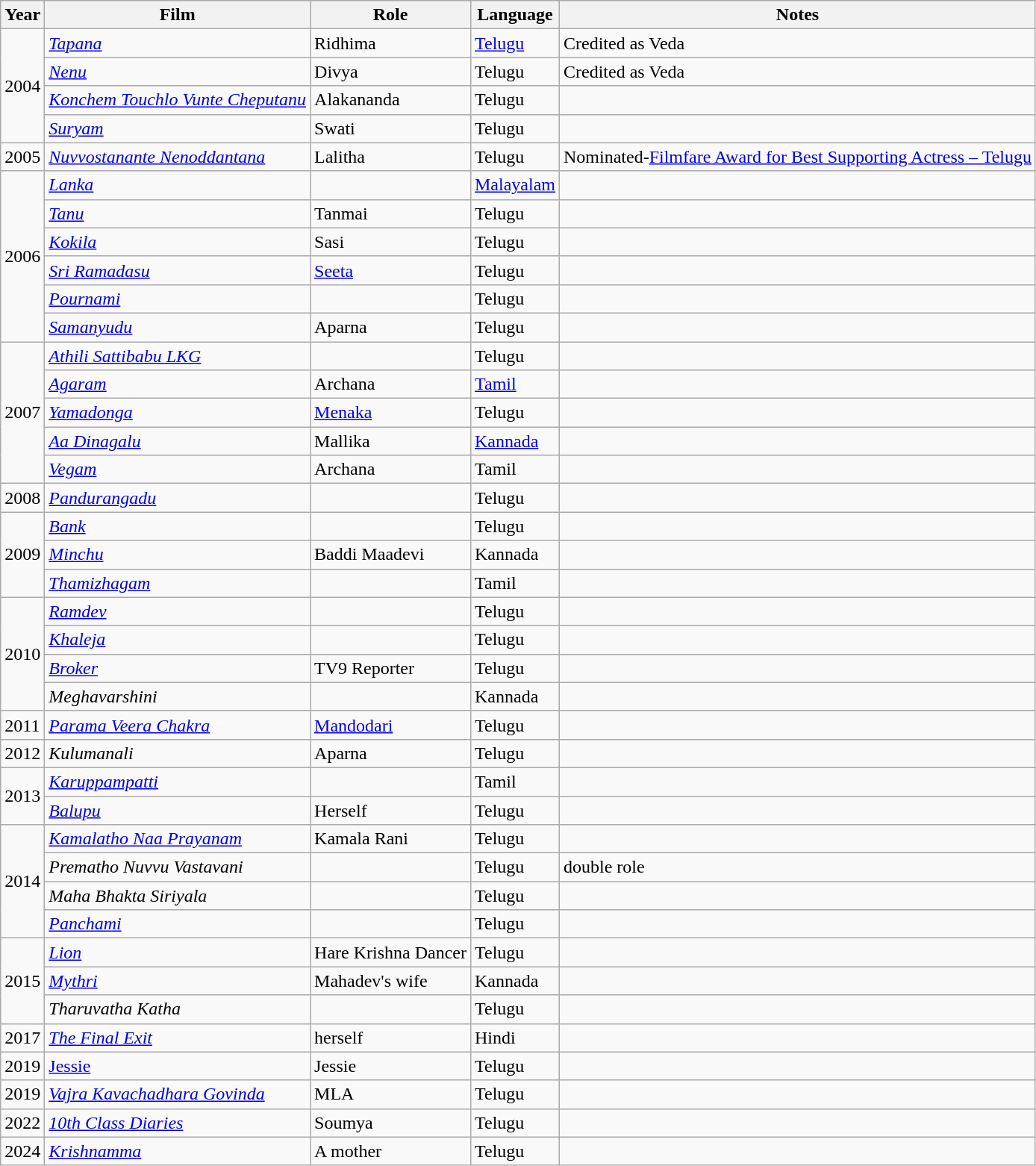<table class="wikitable sortable">
<tr style="">
<th>Year</th>
<th>Film</th>
<th>Role</th>
<th>Language</th>
<th>Notes</th>
</tr>
<tr>
<td rowspan="4">2004</td>
<td><em><a href='#'>Tapana</a></em></td>
<td>Ridhima</td>
<td><a href='#'>Telugu</a></td>
<td>Credited as Veda</td>
</tr>
<tr>
<td><em><a href='#'>Nenu</a></em></td>
<td>Divya</td>
<td>Telugu</td>
<td>Credited as Veda</td>
</tr>
<tr>
<td><em><a href='#'>Konchem Touchlo Vunte Cheputanu</a></em></td>
<td>Alakananda</td>
<td>Telugu</td>
<td></td>
</tr>
<tr>
<td><em><a href='#'>Suryam</a></em></td>
<td>Swati</td>
<td>Telugu</td>
<td></td>
</tr>
<tr>
<td>2005</td>
<td><em><a href='#'>Nuvvostanante Nenoddantana</a></em></td>
<td>Lalitha</td>
<td>Telugu</td>
<td>Nominated-<a href='#'>Filmfare Award for Best Supporting Actress – Telugu</a></td>
</tr>
<tr>
<td rowspan="6">2006</td>
<td><em><a href='#'>Lanka</a></em></td>
<td></td>
<td><a href='#'>Malayalam</a></td>
<td></td>
</tr>
<tr>
<td><em><a href='#'>Tanu</a></em></td>
<td>Tanmai</td>
<td>Telugu</td>
<td></td>
</tr>
<tr>
<td><em><a href='#'>Kokila</a></em></td>
<td>Sasi</td>
<td>Telugu</td>
<td></td>
</tr>
<tr>
<td><em><a href='#'>Sri Ramadasu</a></em></td>
<td><a href='#'>Seeta</a></td>
<td>Telugu</td>
<td></td>
</tr>
<tr>
<td><em><a href='#'>Pournami</a></em></td>
<td></td>
<td>Telugu</td>
<td></td>
</tr>
<tr>
<td><em><a href='#'>Samanyudu</a></em></td>
<td>Aparna</td>
<td>Telugu</td>
<td></td>
</tr>
<tr>
<td rowspan="5">2007</td>
<td><em><a href='#'>Athili Sattibabu LKG</a></em></td>
<td></td>
<td>Telugu</td>
<td></td>
</tr>
<tr>
<td><em><a href='#'>Agaram</a></em></td>
<td>Archana</td>
<td><a href='#'>Tamil</a></td>
<td></td>
</tr>
<tr>
<td><em><a href='#'>Yamadonga</a></em></td>
<td><a href='#'>Menaka</a></td>
<td>Telugu</td>
<td></td>
</tr>
<tr>
<td><em><a href='#'>Aa Dinagalu</a></em></td>
<td>Mallika</td>
<td><a href='#'>Kannada</a></td>
<td></td>
</tr>
<tr>
<td><em><a href='#'>Vegam</a></em></td>
<td>Archana</td>
<td>Tamil</td>
<td></td>
</tr>
<tr>
<td>2008</td>
<td><em><a href='#'>Pandurangadu</a></em></td>
<td></td>
<td>Telugu</td>
<td></td>
</tr>
<tr>
<td rowspan="3">2009</td>
<td><em><a href='#'>Bank</a></em></td>
<td></td>
<td>Telugu</td>
<td></td>
</tr>
<tr>
<td><em><a href='#'>Minchu</a></em></td>
<td>Baddi Maadevi</td>
<td>Kannada</td>
<td></td>
</tr>
<tr>
<td><em><a href='#'>Thamizhagam</a></em></td>
<td></td>
<td>Tamil</td>
<td></td>
</tr>
<tr>
<td rowspan="4">2010</td>
<td><em><a href='#'>Ramdev</a></em></td>
<td></td>
<td>Telugu</td>
<td></td>
</tr>
<tr>
<td><em><a href='#'>Khaleja</a></em></td>
<td></td>
<td>Telugu</td>
<td></td>
</tr>
<tr>
<td><em><a href='#'>Broker</a></em></td>
<td>TV9 Reporter</td>
<td>Telugu</td>
<td></td>
</tr>
<tr>
<td><em>Meghavarshini</em></td>
<td></td>
<td>Kannada</td>
<td></td>
</tr>
<tr>
<td rowspan="1">2011</td>
<td><em><a href='#'>Parama Veera Chakra</a></em></td>
<td><a href='#'>Mandodari</a></td>
<td>Telugu</td>
<td></td>
</tr>
<tr>
<td rowspan="1">2012</td>
<td><em>Kulumanali</em></td>
<td>Aparna</td>
<td>Telugu</td>
<td></td>
</tr>
<tr>
<td rowspan="2">2013</td>
<td><em><a href='#'>Karuppampatti</a></em></td>
<td></td>
<td>Tamil</td>
<td></td>
</tr>
<tr>
<td><em><a href='#'>Balupu</a></em></td>
<td>Herself</td>
<td>Telugu</td>
<td></td>
</tr>
<tr>
<td rowspan="4">2014</td>
<td><em><a href='#'>Kamalatho Naa Prayanam</a></em></td>
<td>Kamala Rani</td>
<td>Telugu</td>
<td></td>
</tr>
<tr>
<td><em>Prematho Nuvvu Vastavani</em></td>
<td></td>
<td>Telugu</td>
<td>double role</td>
</tr>
<tr>
<td><em>Maha Bhakta Siriyala</em></td>
<td></td>
<td>Telugu</td>
<td></td>
</tr>
<tr>
<td><em><a href='#'>Panchami</a></em></td>
<td></td>
<td>Telugu</td>
<td></td>
</tr>
<tr>
<td rowspan="3">2015</td>
<td><em><a href='#'>Lion</a></em></td>
<td>Hare Krishna Dancer</td>
<td>Telugu</td>
<td></td>
</tr>
<tr>
<td><em><a href='#'>Mythri</a></em></td>
<td>Mahadev's wife</td>
<td>Kannada</td>
<td></td>
</tr>
<tr>
<td><em>Tharuvatha Katha</em></td>
<td></td>
<td>Telugu</td>
<td></td>
</tr>
<tr>
<td>2017</td>
<td><em><a href='#'>The Final Exit</a></em></td>
<td>herself</td>
<td>Hindi</td>
<td></td>
</tr>
<tr>
<td>2019</td>
<td><a href='#'>Jessie</a></td>
<td>Jessie</td>
<td>Telugu</td>
<td></td>
</tr>
<tr>
<td>2019</td>
<td><em><a href='#'>Vajra Kavachadhara Govinda</a></em></td>
<td>MLA</td>
<td>Telugu</td>
<td></td>
</tr>
<tr>
<td>2022</td>
<td><em><a href='#'>10th Class Diaries</a></em></td>
<td>Soumya</td>
<td>Telugu</td>
<td></td>
</tr>
<tr>
<td>2024</td>
<td><em><a href='#'>Krishnamma</a></em></td>
<td>A mother</td>
<td>Telugu</td>
<td></td>
</tr>
</table>
